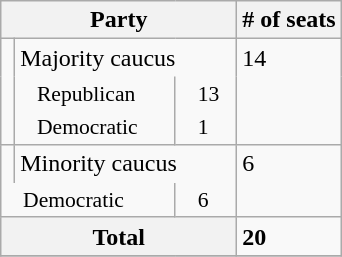<table class="wikitable sortable">
<tr>
<th colspan="3" style="width:150px;">Party</th>
<th># of seats</th>
</tr>
<tr>
<td></td>
<td colspan=2>Majority caucus</td>
<td>14</td>
</tr>
<tr style="border-top-style:hidden;border-bottom-style:hidden;">
<td></td>
<td style="font-size:90%;padding-left:1em;">Republican</td>
<td style="font-size:90%;padding-left:1em;">13</td>
</tr>
<tr style="border-top-style:hidden;">
<td></td>
<td style="font-size:90%;padding-left:1em;">Democratic</td>
<td style="font-size:90%;padding-left:1em;">1</td>
</tr>
<tr>
<td></td>
<td colspan=2>Minority caucus</td>
<td>6</td>
</tr>
<tr style="border-top-style:hidden;">
<td style="font-size:90%;padding-left:1em;" colspan=2>Democratic</td>
<td style="font-size:90%;padding-left:1em;">6</td>
</tr>
<tr>
<th colspan="3">Total</th>
<td><strong>20</strong></td>
</tr>
<tr>
</tr>
</table>
